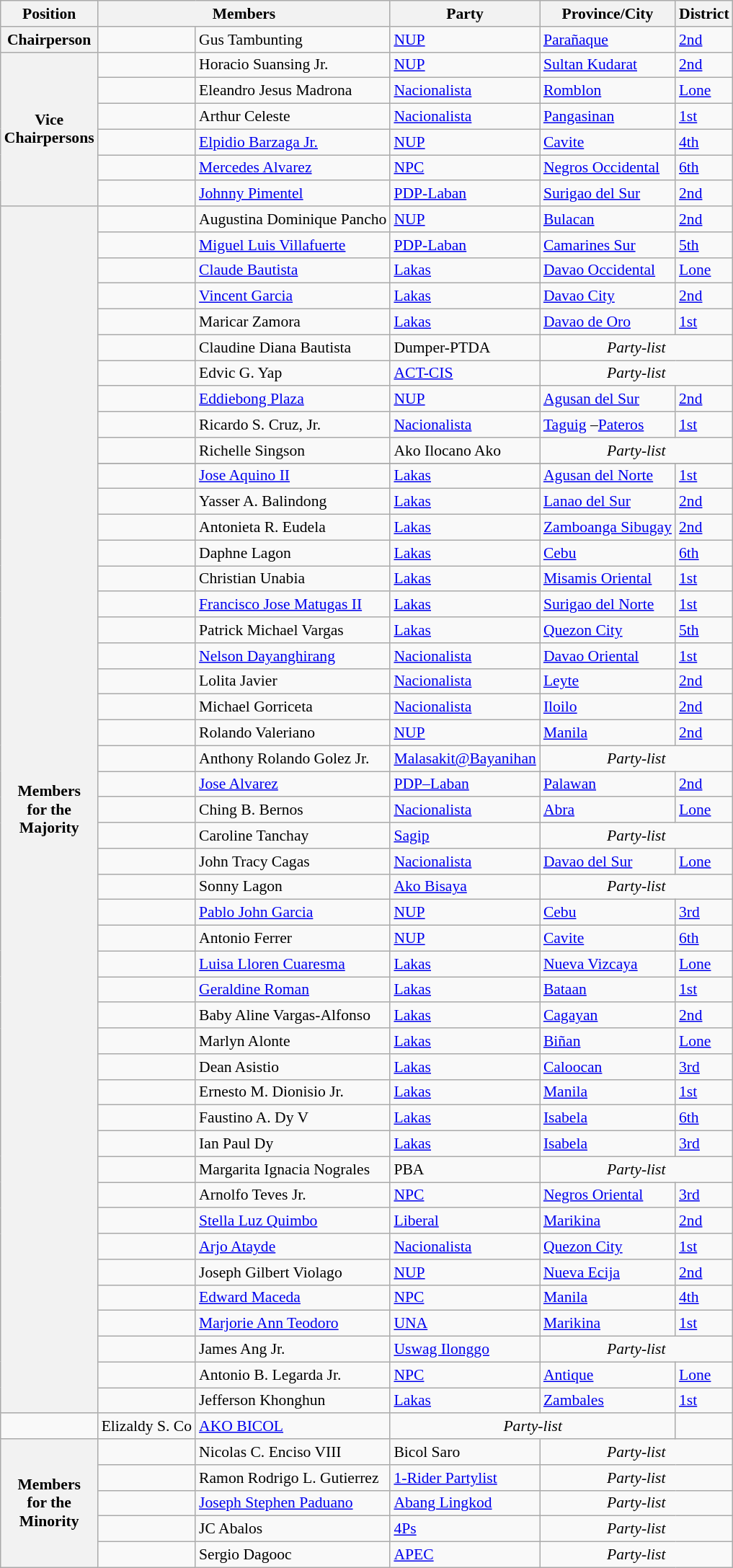<table class="wikitable sortable" style="font-size: 90%;">
<tr>
<th>Position</th>
<th colspan="2">Members</th>
<th>Party</th>
<th>Province/City</th>
<th>District</th>
</tr>
<tr>
<th>Chairperson</th>
<td></td>
<td>Gus Tambunting</td>
<td><a href='#'>NUP</a></td>
<td><a href='#'>Parañaque</a></td>
<td><a href='#'>2nd</a></td>
</tr>
<tr>
<th rowspan="6">Vice<br>Chairpersons</th>
<td></td>
<td>Horacio Suansing Jr.</td>
<td><a href='#'>NUP</a></td>
<td><a href='#'>Sultan Kudarat</a></td>
<td><a href='#'>2nd</a></td>
</tr>
<tr>
<td></td>
<td>Eleandro Jesus Madrona</td>
<td><a href='#'>Nacionalista</a></td>
<td><a href='#'>Romblon</a></td>
<td><a href='#'>Lone</a></td>
</tr>
<tr>
<td></td>
<td>Arthur Celeste</td>
<td><a href='#'>Nacionalista</a></td>
<td><a href='#'>Pangasinan</a></td>
<td><a href='#'>1st</a></td>
</tr>
<tr>
<td></td>
<td><a href='#'>Elpidio Barzaga Jr.</a></td>
<td><a href='#'>NUP</a></td>
<td><a href='#'>Cavite</a></td>
<td><a href='#'>4th</a></td>
</tr>
<tr>
<td></td>
<td><a href='#'>Mercedes Alvarez</a></td>
<td><a href='#'>NPC</a></td>
<td><a href='#'>Negros Occidental</a></td>
<td><a href='#'>6th</a></td>
</tr>
<tr>
<td></td>
<td><a href='#'>Johnny Pimentel</a></td>
<td><a href='#'>PDP-Laban</a></td>
<td><a href='#'>Surigao del Sur</a></td>
<td><a href='#'>2nd</a></td>
</tr>
<tr>
<th rowspan="48">Members<br>for the<br>Majority</th>
<td></td>
<td>Augustina Dominique Pancho</td>
<td><a href='#'>NUP</a></td>
<td><a href='#'>Bulacan</a></td>
<td><a href='#'>2nd</a></td>
</tr>
<tr>
<td></td>
<td><a href='#'>Miguel Luis Villafuerte</a></td>
<td><a href='#'>PDP-Laban</a></td>
<td><a href='#'>Camarines Sur</a></td>
<td><a href='#'>5th</a></td>
</tr>
<tr>
<td></td>
<td><a href='#'>Claude Bautista</a></td>
<td><a href='#'>Lakas</a></td>
<td><a href='#'>Davao Occidental</a></td>
<td><a href='#'>Lone</a></td>
</tr>
<tr>
<td></td>
<td><a href='#'>Vincent Garcia</a></td>
<td><a href='#'>Lakas</a></td>
<td><a href='#'>Davao City</a></td>
<td><a href='#'>2nd</a></td>
</tr>
<tr>
<td></td>
<td>Maricar Zamora</td>
<td><a href='#'>Lakas</a></td>
<td><a href='#'>Davao de Oro</a></td>
<td><a href='#'>1st</a></td>
</tr>
<tr>
<td></td>
<td>Claudine Diana Bautista</td>
<td>Dumper-PTDA</td>
<td align="center" colspan="2"><em>Party-list</em></td>
</tr>
<tr>
<td></td>
<td>Edvic G. Yap</td>
<td><a href='#'>ACT-CIS</a></td>
<td align="center" colspan="2"><em>Party-list</em></td>
</tr>
<tr>
<td></td>
<td><a href='#'>Eddiebong Plaza</a></td>
<td><a href='#'>NUP</a></td>
<td><a href='#'>Agusan del Sur</a></td>
<td><a href='#'>2nd</a></td>
</tr>
<tr>
<td></td>
<td>Ricardo S. Cruz, Jr.</td>
<td><a href='#'>Nacionalista</a></td>
<td><a href='#'>Taguig</a> –<a href='#'>Pateros</a></td>
<td><a href='#'>1st</a></td>
</tr>
<tr>
<td></td>
<td>Richelle Singson</td>
<td>Ako Ilocano Ako</td>
<td align="center" colspan="2"><em>Party-list</em></td>
</tr>
<tr>
</tr>
<tr>
<td></td>
<td><a href='#'>Jose Aquino II</a></td>
<td><a href='#'>Lakas</a></td>
<td><a href='#'>Agusan del Norte</a></td>
<td><a href='#'>1st</a></td>
</tr>
<tr>
<td></td>
<td>Yasser A. Balindong</td>
<td><a href='#'>Lakas</a></td>
<td><a href='#'>Lanao del Sur</a></td>
<td><a href='#'>2nd</a></td>
</tr>
<tr>
<td></td>
<td>Antonieta R. Eudela</td>
<td><a href='#'>Lakas</a></td>
<td><a href='#'>Zamboanga Sibugay</a></td>
<td><a href='#'>2nd</a></td>
</tr>
<tr>
<td></td>
<td>Daphne Lagon</td>
<td><a href='#'>Lakas</a></td>
<td><a href='#'>Cebu</a></td>
<td><a href='#'>6th</a></td>
</tr>
<tr>
<td></td>
<td>Christian Unabia</td>
<td><a href='#'>Lakas</a></td>
<td><a href='#'>Misamis Oriental</a></td>
<td><a href='#'>1st</a></td>
</tr>
<tr>
<td></td>
<td><a href='#'>Francisco Jose Matugas II</a></td>
<td><a href='#'>Lakas</a></td>
<td><a href='#'>Surigao del Norte</a></td>
<td><a href='#'>1st</a></td>
</tr>
<tr>
<td></td>
<td>Patrick Michael Vargas</td>
<td><a href='#'>Lakas</a></td>
<td><a href='#'>Quezon City</a></td>
<td><a href='#'>5th</a></td>
</tr>
<tr>
<td></td>
<td><a href='#'>Nelson Dayanghirang</a></td>
<td><a href='#'>Nacionalista</a></td>
<td><a href='#'>Davao Oriental</a></td>
<td><a href='#'>1st</a></td>
</tr>
<tr>
<td></td>
<td>Lolita Javier</td>
<td><a href='#'>Nacionalista</a></td>
<td><a href='#'>Leyte</a></td>
<td><a href='#'>2nd</a></td>
</tr>
<tr>
<td></td>
<td>Michael Gorriceta</td>
<td><a href='#'>Nacionalista</a></td>
<td><a href='#'>Iloilo</a></td>
<td><a href='#'>2nd</a></td>
</tr>
<tr>
<td></td>
<td>Rolando Valeriano</td>
<td><a href='#'>NUP</a></td>
<td><a href='#'>Manila</a></td>
<td><a href='#'>2nd</a></td>
</tr>
<tr>
<td></td>
<td>Anthony Rolando Golez Jr.</td>
<td><a href='#'>Malasakit@Bayanihan</a></td>
<td align="center" colspan="2"><em>Party-list</em></td>
</tr>
<tr>
<td></td>
<td><a href='#'>Jose Alvarez</a></td>
<td><a href='#'>PDP–Laban</a></td>
<td><a href='#'>Palawan</a></td>
<td><a href='#'>2nd</a></td>
</tr>
<tr>
<td></td>
<td>Ching B. Bernos</td>
<td><a href='#'>Nacionalista</a></td>
<td><a href='#'>Abra</a></td>
<td><a href='#'>Lone</a></td>
</tr>
<tr>
<td></td>
<td>Caroline Tanchay</td>
<td><a href='#'>Sagip</a></td>
<td align="center" colspan="2"><em>Party-list</em></td>
</tr>
<tr>
<td></td>
<td>John Tracy Cagas</td>
<td><a href='#'>Nacionalista</a></td>
<td><a href='#'>Davao del Sur</a></td>
<td><a href='#'>Lone</a></td>
</tr>
<tr>
<td></td>
<td>Sonny Lagon</td>
<td><a href='#'>Ako Bisaya</a></td>
<td align="center" colspan="2"><em>Party-list</em></td>
</tr>
<tr>
<td></td>
<td><a href='#'>Pablo John Garcia</a></td>
<td><a href='#'>NUP</a></td>
<td><a href='#'>Cebu</a></td>
<td><a href='#'>3rd</a></td>
</tr>
<tr>
<td></td>
<td>Antonio Ferrer</td>
<td><a href='#'>NUP</a></td>
<td><a href='#'>Cavite</a></td>
<td><a href='#'>6th</a></td>
</tr>
<tr>
<td></td>
<td><a href='#'>Luisa Lloren Cuaresma</a></td>
<td><a href='#'>Lakas</a></td>
<td><a href='#'>Nueva Vizcaya</a></td>
<td><a href='#'>Lone</a></td>
</tr>
<tr>
<td></td>
<td><a href='#'>Geraldine Roman</a></td>
<td><a href='#'>Lakas</a></td>
<td><a href='#'>Bataan</a></td>
<td><a href='#'>1st</a></td>
</tr>
<tr>
<td></td>
<td>Baby Aline Vargas-Alfonso</td>
<td><a href='#'>Lakas</a></td>
<td><a href='#'>Cagayan</a></td>
<td><a href='#'>2nd</a></td>
</tr>
<tr>
<td></td>
<td>Marlyn Alonte</td>
<td><a href='#'>Lakas</a></td>
<td><a href='#'>Biñan</a></td>
<td><a href='#'>Lone</a></td>
</tr>
<tr>
<td></td>
<td>Dean Asistio</td>
<td><a href='#'>Lakas</a></td>
<td><a href='#'>Caloocan</a></td>
<td><a href='#'>3rd</a></td>
</tr>
<tr>
<td></td>
<td>Ernesto M. Dionisio Jr.</td>
<td><a href='#'>Lakas</a></td>
<td><a href='#'>Manila</a></td>
<td><a href='#'>1st</a></td>
</tr>
<tr>
<td></td>
<td>Faustino A. Dy V</td>
<td><a href='#'>Lakas</a></td>
<td><a href='#'>Isabela</a></td>
<td><a href='#'>6th</a></td>
</tr>
<tr>
<td></td>
<td>Ian Paul Dy</td>
<td><a href='#'>Lakas</a></td>
<td><a href='#'>Isabela</a></td>
<td><a href='#'>3rd</a></td>
</tr>
<tr>
<td></td>
<td>Margarita Ignacia Nograles</td>
<td>PBA</td>
<td align="center" colspan="2"><em>Party-list</em></td>
</tr>
<tr>
<td></td>
<td>Arnolfo Teves Jr.</td>
<td><a href='#'>NPC</a></td>
<td><a href='#'>Negros Oriental</a></td>
<td><a href='#'>3rd</a></td>
</tr>
<tr>
<td></td>
<td><a href='#'>Stella Luz Quimbo</a></td>
<td><a href='#'>Liberal</a></td>
<td><a href='#'>Marikina</a></td>
<td><a href='#'>2nd</a></td>
</tr>
<tr>
<td></td>
<td><a href='#'>Arjo Atayde</a></td>
<td><a href='#'>Nacionalista</a></td>
<td><a href='#'>Quezon City</a></td>
<td><a href='#'>1st</a></td>
</tr>
<tr>
<td></td>
<td>Joseph Gilbert Violago</td>
<td><a href='#'>NUP</a></td>
<td><a href='#'>Nueva Ecija</a></td>
<td><a href='#'>2nd</a></td>
</tr>
<tr>
<td></td>
<td><a href='#'>Edward Maceda</a></td>
<td><a href='#'>NPC</a></td>
<td><a href='#'>Manila</a></td>
<td><a href='#'>4th</a></td>
</tr>
<tr>
<td></td>
<td><a href='#'>Marjorie Ann Teodoro</a></td>
<td><a href='#'>UNA</a></td>
<td><a href='#'>Marikina</a></td>
<td><a href='#'>1st</a></td>
</tr>
<tr>
<td></td>
<td>James Ang Jr.</td>
<td><a href='#'>Uswag Ilonggo</a></td>
<td align="center" colspan="2"><em>Party-list</em></td>
</tr>
<tr>
<td></td>
<td>Antonio B. Legarda Jr.</td>
<td><a href='#'>NPC</a></td>
<td><a href='#'>Antique</a></td>
<td><a href='#'>Lone</a></td>
</tr>
<tr>
<td></td>
<td>Jefferson Khonghun</td>
<td><a href='#'>Lakas</a></td>
<td><a href='#'>Zambales</a></td>
<td><a href='#'>1st</a></td>
</tr>
<tr>
<td></td>
<td>Elizaldy S. Co</td>
<td><a href='#'>AKO BICOL</a></td>
<td align="center" colspan="2"><em>Party-list</em></td>
</tr>
<tr>
<th rowspan="5">Members<br>for the<br>Minority</th>
<td></td>
<td>Nicolas C. Enciso VIII</td>
<td>Bicol Saro</td>
<td align="center" colspan="2"><em>Party-list</em></td>
</tr>
<tr>
<td></td>
<td>Ramon Rodrigo L. Gutierrez</td>
<td><a href='#'>1-Rider Partylist</a></td>
<td align="center" colspan="2"><em>Party-list</em></td>
</tr>
<tr>
<td></td>
<td><a href='#'>Joseph Stephen Paduano</a></td>
<td><a href='#'>Abang Lingkod</a></td>
<td align="center" colspan="2"><em>Party-list</em></td>
</tr>
<tr>
<td></td>
<td>JC Abalos</td>
<td><a href='#'>4Ps</a></td>
<td align="center" colspan="2"><em>Party-list</em></td>
</tr>
<tr>
<td></td>
<td>Sergio Dagooc</td>
<td><a href='#'>APEC</a></td>
<td align="center" colspan="2"><em>Party-list</em></td>
</tr>
</table>
